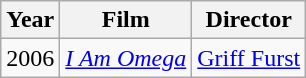<table class="wikitable">
<tr>
<th>Year</th>
<th>Film</th>
<th>Director</th>
</tr>
<tr>
<td>2006</td>
<td><em><a href='#'>I Am Omega</a></em></td>
<td><a href='#'>Griff Furst</a></td>
</tr>
</table>
